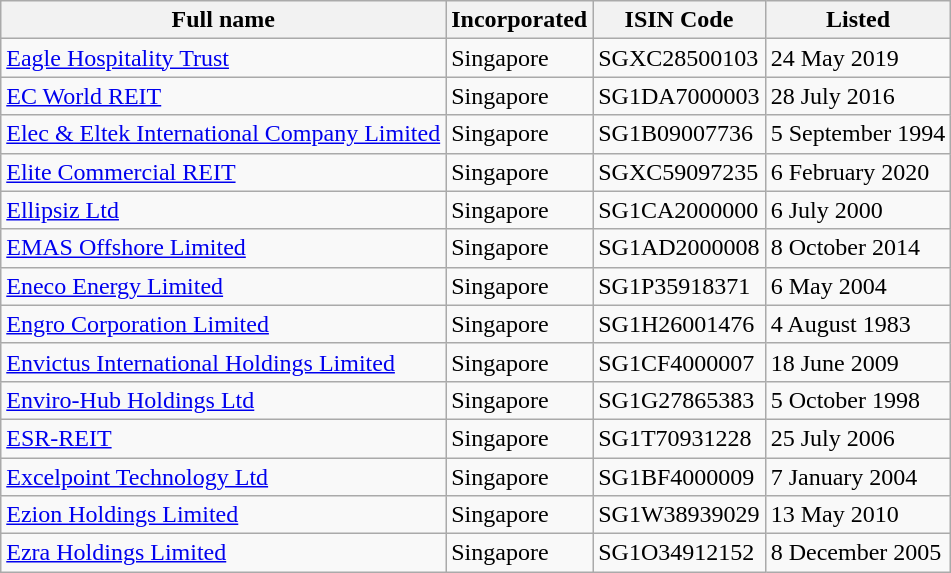<table class="wikitable">
<tr>
<th>Full name</th>
<th>Incorporated</th>
<th>ISIN Code</th>
<th>Listed</th>
</tr>
<tr>
<td><a href='#'>Eagle Hospitality Trust</a></td>
<td>Singapore</td>
<td>SGXC28500103</td>
<td>24 May 2019</td>
</tr>
<tr>
<td><a href='#'>EC World REIT</a></td>
<td>Singapore</td>
<td>SG1DA7000003</td>
<td>28 July 2016</td>
</tr>
<tr>
<td><a href='#'>Elec & Eltek International Company Limited</a></td>
<td>Singapore</td>
<td>SG1B09007736</td>
<td>5 September 1994</td>
</tr>
<tr>
<td><a href='#'>Elite Commercial REIT</a></td>
<td>Singapore</td>
<td>SGXC59097235</td>
<td>6 February 2020</td>
</tr>
<tr>
<td><a href='#'>Ellipsiz Ltd</a></td>
<td>Singapore</td>
<td>SG1CA2000000</td>
<td>6 July 2000</td>
</tr>
<tr>
<td><a href='#'>EMAS Offshore Limited</a></td>
<td>Singapore</td>
<td>SG1AD2000008</td>
<td>8 October 2014</td>
</tr>
<tr>
<td><a href='#'>Eneco Energy Limited</a></td>
<td>Singapore</td>
<td>SG1P35918371</td>
<td>6 May 2004</td>
</tr>
<tr>
<td><a href='#'>Engro Corporation Limited</a></td>
<td>Singapore</td>
<td>SG1H26001476</td>
<td>4 August 1983</td>
</tr>
<tr>
<td><a href='#'>Envictus International Holdings Limited</a></td>
<td>Singapore</td>
<td>SG1CF4000007</td>
<td>18 June 2009</td>
</tr>
<tr>
<td><a href='#'>Enviro-Hub Holdings Ltd</a></td>
<td>Singapore</td>
<td>SG1G27865383</td>
<td>5 October 1998</td>
</tr>
<tr>
<td><a href='#'>ESR-REIT</a></td>
<td>Singapore</td>
<td>SG1T70931228</td>
<td>25 July 2006</td>
</tr>
<tr>
<td><a href='#'>Excelpoint Technology Ltd</a></td>
<td>Singapore</td>
<td>SG1BF4000009</td>
<td>7 January 2004</td>
</tr>
<tr>
<td><a href='#'>Ezion Holdings Limited</a></td>
<td>Singapore</td>
<td>SG1W38939029</td>
<td>13 May 2010</td>
</tr>
<tr>
<td><a href='#'>Ezra Holdings Limited</a></td>
<td>Singapore</td>
<td>SG1O34912152</td>
<td>8 December 2005</td>
</tr>
</table>
